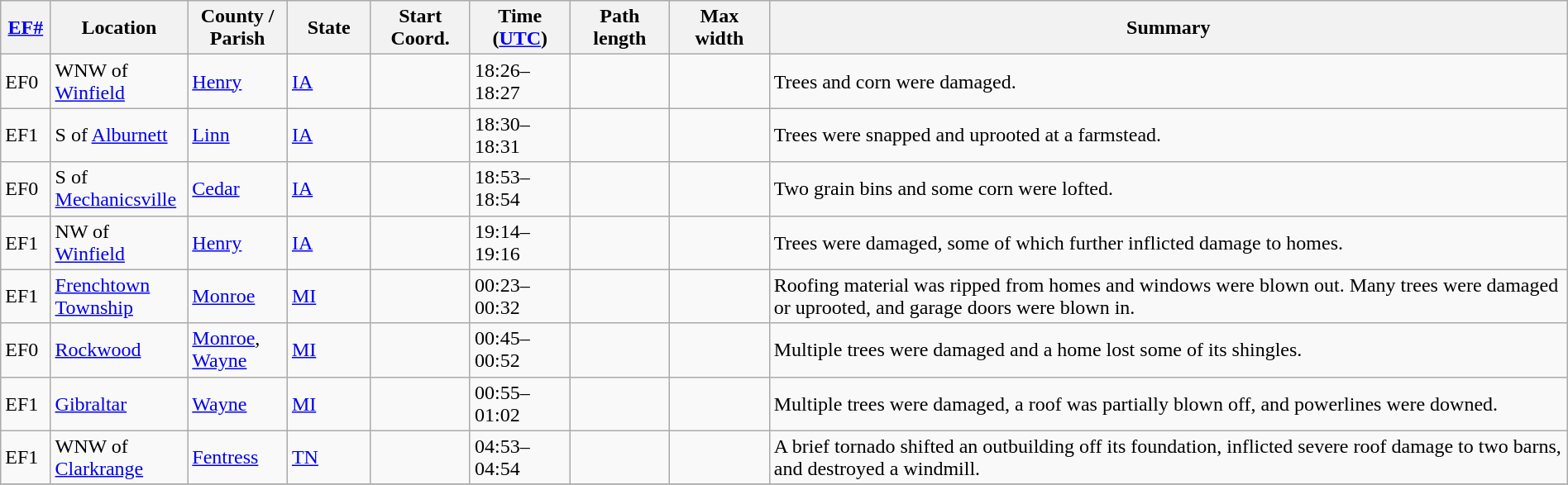<table class="wikitable sortable" style="width:100%;">
<tr>
<th scope="col" style="width:3%; text-align:center;"><a href='#'>EF#</a></th>
<th scope="col" style="width:7%; text-align:center;" class="unsortable">Location</th>
<th scope="col" style="width:6%; text-align:center;" class="unsortable">County / Parish</th>
<th scope="col" style="width:5%; text-align:center;">State</th>
<th scope="col" style="width:6%; text-align:center;">Start Coord.</th>
<th scope="col" style="width:6%; text-align:center;">Time (<a href='#'>UTC</a>)</th>
<th scope="col" style="width:6%; text-align:center;">Path length</th>
<th scope="col" style="width:6%; text-align:center;">Max width</th>
<th scope="col" class="unsortable" style="width:48%; text-align:center;">Summary</th>
</tr>
<tr>
<td bgcolor=>EF0</td>
<td>WNW of <a href='#'>Winfield</a></td>
<td><a href='#'>Henry</a></td>
<td><a href='#'>IA</a></td>
<td></td>
<td>18:26–18:27</td>
<td></td>
<td></td>
<td>Trees and corn were damaged.</td>
</tr>
<tr>
<td bgcolor=>EF1</td>
<td>S of <a href='#'>Alburnett</a></td>
<td><a href='#'>Linn</a></td>
<td><a href='#'>IA</a></td>
<td></td>
<td>18:30–18:31</td>
<td></td>
<td></td>
<td>Trees were snapped and uprooted at a farmstead.</td>
</tr>
<tr>
<td bgcolor=>EF0</td>
<td>S of <a href='#'>Mechanicsville</a></td>
<td><a href='#'>Cedar</a></td>
<td><a href='#'>IA</a></td>
<td></td>
<td>18:53–18:54</td>
<td></td>
<td></td>
<td>Two grain bins and some corn were lofted.</td>
</tr>
<tr>
<td bgcolor=>EF1</td>
<td>NW of <a href='#'>Winfield</a></td>
<td><a href='#'>Henry</a></td>
<td><a href='#'>IA</a></td>
<td></td>
<td>19:14–19:16</td>
<td></td>
<td></td>
<td>Trees were damaged, some of which further inflicted damage to homes.</td>
</tr>
<tr>
<td bgcolor=>EF1</td>
<td><a href='#'>Frenchtown Township</a></td>
<td><a href='#'>Monroe</a></td>
<td><a href='#'>MI</a></td>
<td></td>
<td>00:23–00:32</td>
<td></td>
<td></td>
<td>Roofing material was ripped from homes and windows were blown out. Many trees were damaged or uprooted, and garage doors were blown in.</td>
</tr>
<tr>
<td bgcolor=>EF0</td>
<td><a href='#'>Rockwood</a></td>
<td><a href='#'>Monroe</a>, <a href='#'>Wayne</a></td>
<td><a href='#'>MI</a></td>
<td></td>
<td>00:45–00:52</td>
<td></td>
<td></td>
<td>Multiple trees were damaged and a home lost some of its shingles.</td>
</tr>
<tr>
<td bgcolor=>EF1</td>
<td><a href='#'>Gibraltar</a></td>
<td><a href='#'>Wayne</a></td>
<td><a href='#'>MI</a></td>
<td></td>
<td>00:55–01:02</td>
<td></td>
<td></td>
<td>Multiple trees were damaged, a roof was partially blown off, and powerlines were downed.</td>
</tr>
<tr>
<td bgcolor=>EF1</td>
<td>WNW of <a href='#'>Clarkrange</a></td>
<td><a href='#'>Fentress</a></td>
<td><a href='#'>TN</a></td>
<td></td>
<td>04:53–04:54</td>
<td></td>
<td></td>
<td>A brief tornado shifted an outbuilding off its foundation, inflicted severe roof damage to two barns, and destroyed a windmill.</td>
</tr>
<tr>
</tr>
</table>
